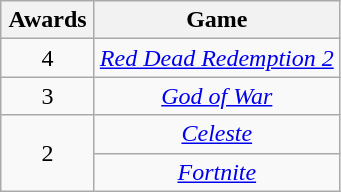<table class="wikitable floatleft" rowspan="2" style="text-align:center;">
<tr>
<th style="width:55px;">Awards</th>
<th style="text-align:center;">Game</th>
</tr>
<tr>
<td>4</td>
<td><em><a href='#'>Red Dead Redemption 2</a></em></td>
</tr>
<tr>
<td>3</td>
<td><em><a href='#'>God of War</a></em></td>
</tr>
<tr>
<td rowspan="2">2</td>
<td><em><a href='#'>Celeste</a></em></td>
</tr>
<tr>
<td><em><a href='#'>Fortnite</a></em></td>
</tr>
</table>
